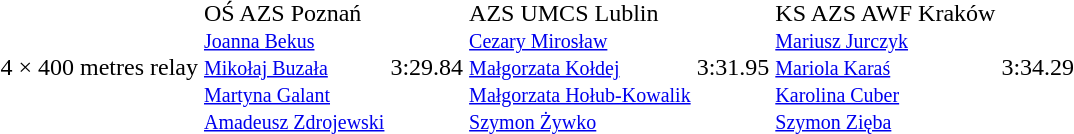<table>
<tr>
<td>4 × 400 metres relay</td>
<td>OŚ AZS Poznań<br><small><a href='#'>Joanna Bekus</a><br><a href='#'>Mikołaj Buzała</a><br><a href='#'>Martyna Galant</a><br><a href='#'>Amadeusz Zdrojewski</a></small></td>
<td>3:29.84</td>
<td>AZS UMCS Lublin<br><small><a href='#'>Cezary Mirosław</a><br><a href='#'>Małgorzata Kołdej</a><br><a href='#'>Małgorzata Hołub-Kowalik</a><br><a href='#'>Szymon Żywko</a></small></td>
<td>3:31.95</td>
<td>KS AZS AWF Kraków<br><small><a href='#'>Mariusz Jurczyk</a><br><a href='#'>Mariola Karaś</a><br><a href='#'>Karolina Cuber</a><br><a href='#'>Szymon Zięba</a></small></td>
<td>3:34.29</td>
</tr>
</table>
